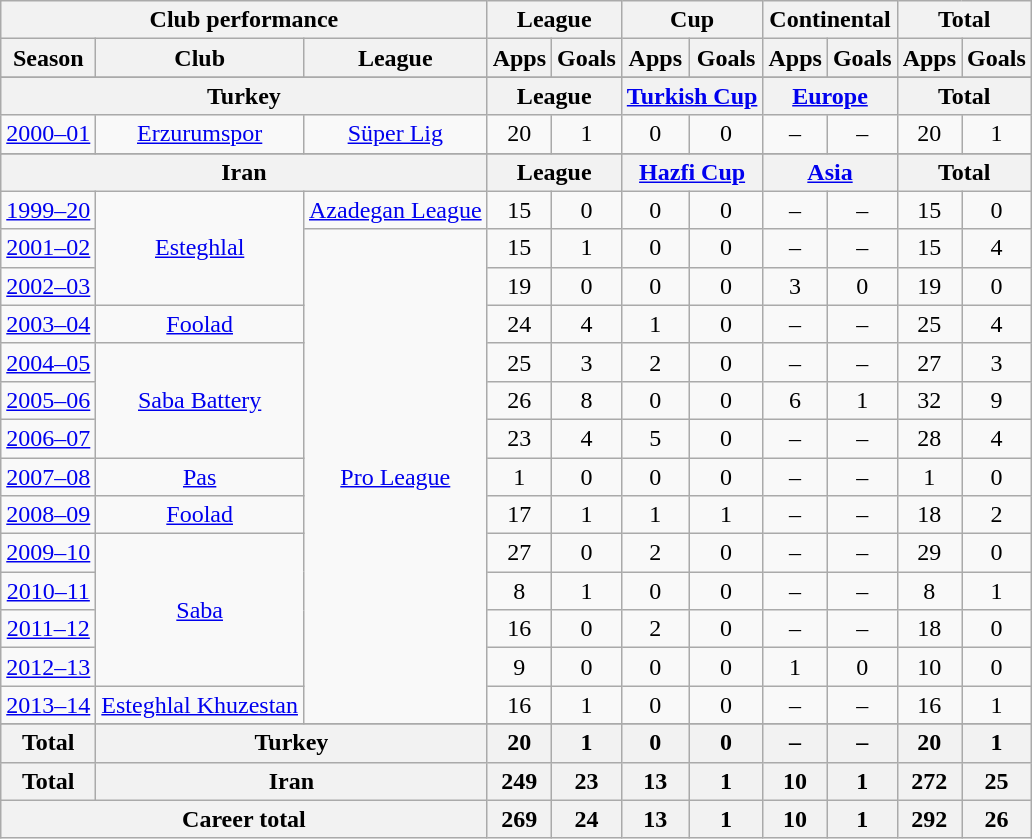<table class="wikitable" style="text-align:center">
<tr>
<th colspan=3>Club performance</th>
<th colspan=2>League</th>
<th colspan=2>Cup</th>
<th colspan=2>Continental</th>
<th colspan=2>Total</th>
</tr>
<tr>
<th>Season</th>
<th>Club</th>
<th>League</th>
<th>Apps</th>
<th>Goals</th>
<th>Apps</th>
<th>Goals</th>
<th>Apps</th>
<th>Goals</th>
<th>Apps</th>
<th>Goals</th>
</tr>
<tr>
</tr>
<tr>
<th colspan=3>Turkey</th>
<th colspan=2>League</th>
<th colspan=2><a href='#'>Turkish Cup</a></th>
<th colspan=2><a href='#'>Europe</a></th>
<th colspan=2>Total</th>
</tr>
<tr>
<td><a href='#'>2000–01</a></td>
<td rowspan="1"><a href='#'>Erzurumspor</a></td>
<td rowspan="1"><a href='#'>Süper Lig</a></td>
<td>20</td>
<td>1</td>
<td>0</td>
<td>0</td>
<td>–</td>
<td>–</td>
<td>20</td>
<td>1</td>
</tr>
<tr>
</tr>
<tr>
<th colspan=3>Iran</th>
<th colspan=2>League</th>
<th colspan=2><a href='#'>Hazfi Cup</a></th>
<th colspan=2><a href='#'>Asia</a></th>
<th colspan=2>Total</th>
</tr>
<tr>
<td><a href='#'>1999–20</a></td>
<td rowspan="3"><a href='#'>Esteghlal</a></td>
<td><a href='#'>Azadegan League</a></td>
<td>15</td>
<td>0</td>
<td>0</td>
<td>0</td>
<td>–</td>
<td>–</td>
<td>15</td>
<td>0</td>
</tr>
<tr>
<td><a href='#'>2001–02</a></td>
<td rowspan="13"><a href='#'>Pro League</a></td>
<td>15</td>
<td>1</td>
<td>0</td>
<td>0</td>
<td>–</td>
<td>–</td>
<td>15</td>
<td>4</td>
</tr>
<tr>
<td><a href='#'>2002–03</a></td>
<td>19</td>
<td>0</td>
<td>0</td>
<td>0</td>
<td>3</td>
<td>0</td>
<td>19</td>
<td>0</td>
</tr>
<tr>
<td><a href='#'>2003–04</a></td>
<td rowspan="1"><a href='#'>Foolad</a></td>
<td>24</td>
<td>4</td>
<td>1</td>
<td>0</td>
<td>–</td>
<td>–</td>
<td>25</td>
<td>4</td>
</tr>
<tr>
<td><a href='#'>2004–05</a></td>
<td rowspan="3"><a href='#'>Saba Battery</a></td>
<td>25</td>
<td>3</td>
<td>2</td>
<td>0</td>
<td>–</td>
<td>–</td>
<td>27</td>
<td>3</td>
</tr>
<tr>
<td><a href='#'>2005–06</a></td>
<td>26</td>
<td>8</td>
<td>0</td>
<td>0</td>
<td>6</td>
<td>1</td>
<td>32</td>
<td>9</td>
</tr>
<tr>
<td><a href='#'>2006–07</a></td>
<td>23</td>
<td>4</td>
<td>5</td>
<td>0</td>
<td>–</td>
<td>–</td>
<td>28</td>
<td>4</td>
</tr>
<tr>
<td><a href='#'>2007–08</a></td>
<td rowspan="1"><a href='#'>Pas</a></td>
<td>1</td>
<td>0</td>
<td>0</td>
<td>0</td>
<td>–</td>
<td>–</td>
<td>1</td>
<td>0</td>
</tr>
<tr>
<td><a href='#'>2008–09</a></td>
<td rowspan="1"><a href='#'>Foolad</a></td>
<td>17</td>
<td>1</td>
<td>1</td>
<td>1</td>
<td>–</td>
<td>–</td>
<td>18</td>
<td>2</td>
</tr>
<tr>
<td><a href='#'>2009–10</a></td>
<td rowspan="4"><a href='#'>Saba</a></td>
<td>27</td>
<td>0</td>
<td>2</td>
<td>0</td>
<td>–</td>
<td>–</td>
<td>29</td>
<td>0</td>
</tr>
<tr>
<td><a href='#'>2010–11</a></td>
<td>8</td>
<td>1</td>
<td>0</td>
<td>0</td>
<td>–</td>
<td>–</td>
<td>8</td>
<td>1</td>
</tr>
<tr>
<td><a href='#'>2011–12</a></td>
<td>16</td>
<td>0</td>
<td>2</td>
<td>0</td>
<td>–</td>
<td>–</td>
<td>18</td>
<td>0</td>
</tr>
<tr>
<td><a href='#'>2012–13</a></td>
<td>9</td>
<td>0</td>
<td>0</td>
<td>0</td>
<td>1</td>
<td>0</td>
<td>10</td>
<td>0</td>
</tr>
<tr>
<td><a href='#'>2013–14</a></td>
<td rowspan="1"><a href='#'>Esteghlal Khuzestan</a></td>
<td>16</td>
<td>1</td>
<td>0</td>
<td>0</td>
<td>–</td>
<td>–</td>
<td>16</td>
<td>1</td>
</tr>
<tr>
</tr>
<tr>
<th rowspan=1>Total</th>
<th colspan=2>Turkey</th>
<th>20</th>
<th>1</th>
<th>0</th>
<th>0</th>
<th>–</th>
<th>–</th>
<th>20</th>
<th>1</th>
</tr>
<tr>
<th rowspan=1>Total</th>
<th colspan=2>Iran</th>
<th>249</th>
<th>23</th>
<th>13</th>
<th>1</th>
<th>10</th>
<th>1</th>
<th>272</th>
<th>25</th>
</tr>
<tr>
<th colspan=3>Career total</th>
<th>269</th>
<th>24</th>
<th>13</th>
<th>1</th>
<th>10</th>
<th>1</th>
<th>292</th>
<th>26</th>
</tr>
</table>
